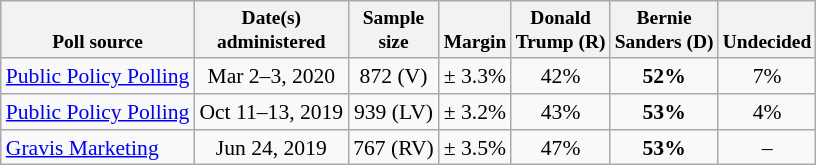<table class="wikitable" style="font-size:90%;text-align:center;">
<tr valign=bottom style="font-size:90%;">
<th>Poll source</th>
<th>Date(s)<br>administered</th>
<th>Sample<br>size</th>
<th>Margin<br></th>
<th>Donald<br>Trump (R)</th>
<th>Bernie<br>Sanders (D)</th>
<th>Undecided</th>
</tr>
<tr>
<td style="text-align:left;"><a href='#'>Public Policy Polling</a></td>
<td>Mar 2–3, 2020</td>
<td>872 (V)</td>
<td>± 3.3%</td>
<td>42%</td>
<td><strong>52%</strong></td>
<td>7%</td>
</tr>
<tr>
<td style="text-align:left;"><a href='#'>Public Policy Polling</a></td>
<td>Oct 11–13, 2019</td>
<td>939 (LV)</td>
<td>± 3.2%</td>
<td>43%</td>
<td><strong>53%</strong></td>
<td>4%</td>
</tr>
<tr>
<td style="text-align:left;"><a href='#'>Gravis Marketing</a></td>
<td>Jun 24, 2019</td>
<td>767 (RV)</td>
<td>± 3.5%</td>
<td>47%</td>
<td><strong>53%</strong></td>
<td>–</td>
</tr>
</table>
